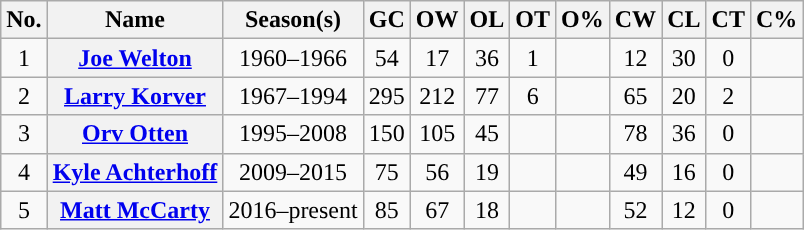<table class="wikitable sortable plainrowheaders" style="text-align:center">
<tr>
<th class="unsortable">No.</th>
<th>Name</th>
<th>Season(s)</th>
<th>GC</th>
<th>OW</th>
<th>OL</th>
<th>OT</th>
<th>O%</th>
<th>CW</th>
<th>CL</th>
<th>CT</th>
<th>C%</th>
</tr>
<tr>
<td>1</td>
<th scope="row"><a href='#'>Joe Welton</a></th>
<td>1960–1966</td>
<td>54</td>
<td>17</td>
<td>36</td>
<td>1</td>
<td></td>
<td>12</td>
<td>30</td>
<td>0</td>
<td></td>
</tr>
<tr>
<td>2</td>
<th scope="row"><a href='#'>Larry Korver</a></th>
<td>1967–1994</td>
<td>295</td>
<td>212</td>
<td>77</td>
<td>6</td>
<td></td>
<td>65</td>
<td>20</td>
<td>2</td>
<td></td>
</tr>
<tr>
<td>3</td>
<th scope="row"><a href='#'>Orv Otten</a></th>
<td>1995–2008</td>
<td>150</td>
<td>105</td>
<td>45</td>
<td></td>
<td></td>
<td>78</td>
<td>36</td>
<td>0</td>
<td></td>
</tr>
<tr>
<td>4</td>
<th scope="row"><a href='#'>Kyle Achterhoff</a></th>
<td>2009–2015</td>
<td>75</td>
<td>56</td>
<td>19</td>
<td></td>
<td></td>
<td>49</td>
<td>16</td>
<td>0</td>
<td></td>
</tr>
<tr>
<td>5</td>
<th scope="row"><a href='#'>Matt McCarty</a></th>
<td>2016–present</td>
<td>85</td>
<td>67</td>
<td>18</td>
<td></td>
<td></td>
<td>52</td>
<td>12</td>
<td>0</td>
<td></td>
</tr>
</table>
